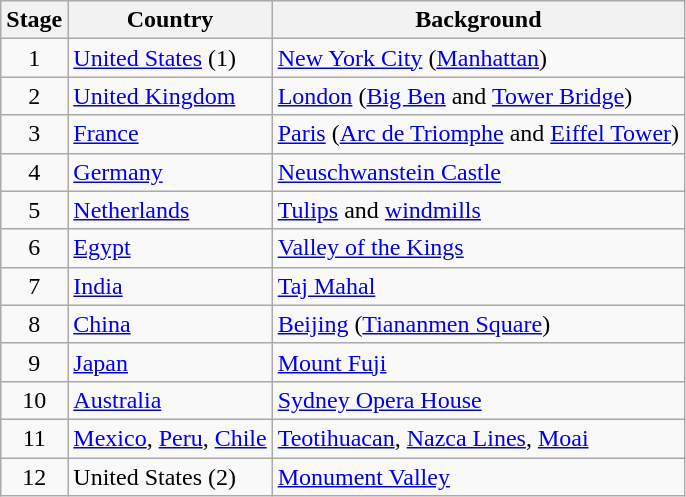<table class="wikitable" align="center">
<tr>
<th>Stage</th>
<th>Country</th>
<th>Background</th>
</tr>
<tr>
<td align="center">1</td>
<td><a href='#'>United States</a> (1)</td>
<td><a href='#'>New York City</a> (<a href='#'>Manhattan</a>)</td>
</tr>
<tr>
<td align="center">2</td>
<td><a href='#'>United Kingdom</a></td>
<td><a href='#'>London</a> (<a href='#'>Big Ben</a> and <a href='#'>Tower Bridge</a>)</td>
</tr>
<tr>
<td align="center">3</td>
<td><a href='#'>France</a></td>
<td><a href='#'>Paris</a> (<a href='#'>Arc de Triomphe</a> and <a href='#'>Eiffel Tower</a>)</td>
</tr>
<tr>
<td align="center">4</td>
<td><a href='#'>Germany</a></td>
<td><a href='#'>Neuschwanstein Castle</a></td>
</tr>
<tr>
<td align="center">5</td>
<td><a href='#'>Netherlands</a></td>
<td><a href='#'>Tulips</a> and <a href='#'>windmills</a></td>
</tr>
<tr>
<td align="center">6</td>
<td><a href='#'>Egypt</a></td>
<td><a href='#'>Valley of the Kings</a></td>
</tr>
<tr>
<td align="center">7</td>
<td><a href='#'>India</a></td>
<td><a href='#'>Taj Mahal</a></td>
</tr>
<tr>
<td align="center">8</td>
<td><a href='#'>China</a></td>
<td><a href='#'>Beijing</a> (<a href='#'>Tiananmen Square</a>)</td>
</tr>
<tr>
<td align="center">9</td>
<td><a href='#'>Japan</a></td>
<td><a href='#'>Mount Fuji</a></td>
</tr>
<tr>
<td align="center">10</td>
<td><a href='#'>Australia</a></td>
<td><a href='#'>Sydney Opera House</a></td>
</tr>
<tr>
<td align="center">11</td>
<td><a href='#'>Mexico</a>, <a href='#'>Peru</a>, <a href='#'>Chile</a></td>
<td><a href='#'>Teotihuacan</a>, <a href='#'>Nazca Lines</a>, <a href='#'>Moai</a></td>
</tr>
<tr>
<td align="center">12</td>
<td>United States (2)</td>
<td><a href='#'>Monument Valley</a></td>
</tr>
</table>
